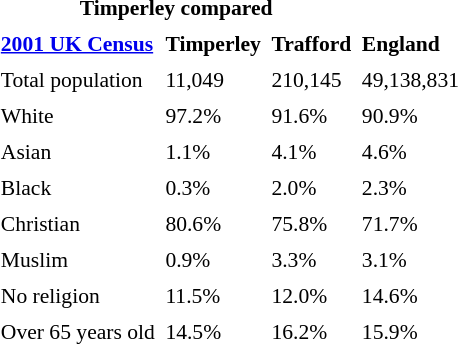<table id="toc" style="float: right; margin-left: 1em;  font-size: 90%;" cellspacing="5">
<tr>
<th colspan="3">Timperley compared</th>
</tr>
<tr>
<td><strong><a href='#'>2001 UK Census</a></strong></td>
<td><strong>Timperley</strong></td>
<td><strong>Trafford</strong></td>
<td><strong>England</strong></td>
</tr>
<tr>
<td>Total population</td>
<td>11,049</td>
<td>210,145</td>
<td>49,138,831</td>
</tr>
<tr>
<td>White</td>
<td>97.2%</td>
<td>91.6%</td>
<td>90.9%</td>
</tr>
<tr>
<td>Asian</td>
<td>1.1%</td>
<td>4.1%</td>
<td>4.6%</td>
</tr>
<tr>
<td>Black</td>
<td>0.3%</td>
<td>2.0%</td>
<td>2.3%</td>
</tr>
<tr>
<td>Christian</td>
<td>80.6%</td>
<td>75.8%</td>
<td>71.7%</td>
</tr>
<tr>
<td>Muslim</td>
<td>0.9%</td>
<td>3.3%</td>
<td>3.1%</td>
</tr>
<tr>
<td>No religion</td>
<td>11.5%</td>
<td>12.0%</td>
<td>14.6%</td>
</tr>
<tr>
<td>Over 65 years old</td>
<td>14.5%</td>
<td>16.2%</td>
<td>15.9%</td>
</tr>
</table>
